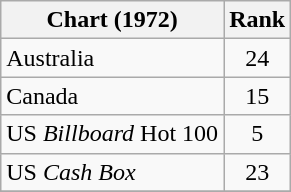<table class="wikitable sortable">
<tr>
<th>Chart (1972)</th>
<th style="text-align:center;">Rank</th>
</tr>
<tr>
<td>Australia</td>
<td style="text-align:center;">24</td>
</tr>
<tr>
<td>Canada</td>
<td style="text-align:center;">15</td>
</tr>
<tr>
<td>US <em>Billboard</em> Hot 100</td>
<td style="text-align:center;">5</td>
</tr>
<tr>
<td>US <em>Cash Box</em></td>
<td style="text-align:center;">23</td>
</tr>
<tr>
</tr>
</table>
